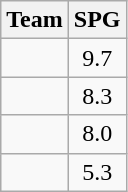<table class=wikitable>
<tr>
<th>Team</th>
<th>SPG</th>
</tr>
<tr>
<td></td>
<td align=center>9.7</td>
</tr>
<tr>
<td></td>
<td align=center>8.3</td>
</tr>
<tr>
<td></td>
<td align=center>8.0</td>
</tr>
<tr>
<td></td>
<td align=center>5.3</td>
</tr>
</table>
